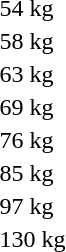<table>
<tr>
<td>54 kg</td>
<td></td>
<td></td>
<td></td>
</tr>
<tr>
<td>58 kg</td>
<td></td>
<td></td>
<td></td>
</tr>
<tr>
<td>63 kg</td>
<td></td>
<td></td>
<td></td>
</tr>
<tr>
<td>69 kg</td>
<td></td>
<td></td>
<td></td>
</tr>
<tr>
<td>76 kg</td>
<td></td>
<td></td>
<td></td>
</tr>
<tr>
<td>85 kg</td>
<td></td>
<td></td>
<td></td>
</tr>
<tr>
<td>97 kg</td>
<td></td>
<td></td>
<td></td>
</tr>
<tr>
<td>130 kg</td>
<td></td>
<td></td>
<td></td>
</tr>
</table>
